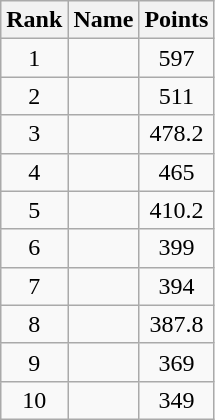<table class="wikitable sortable">
<tr>
<th>Rank</th>
<th>Name</th>
<th>Points</th>
</tr>
<tr>
<td align=center>1</td>
<td></td>
<td align=center>597</td>
</tr>
<tr>
<td align=center>2</td>
<td></td>
<td align=center>511</td>
</tr>
<tr>
<td align=center>3</td>
<td></td>
<td align=center>478.2</td>
</tr>
<tr>
<td align=center>4</td>
<td></td>
<td align=center>465</td>
</tr>
<tr>
<td align=center>5</td>
<td></td>
<td align=center>410.2</td>
</tr>
<tr>
<td align=center>6</td>
<td></td>
<td align=center>399</td>
</tr>
<tr>
<td align=center>7</td>
<td></td>
<td align=center>394</td>
</tr>
<tr>
<td align=center>8</td>
<td></td>
<td align=center>387.8</td>
</tr>
<tr>
<td align=center>9</td>
<td></td>
<td align=center>369</td>
</tr>
<tr>
<td align=center>10</td>
<td></td>
<td align=center>349</td>
</tr>
</table>
